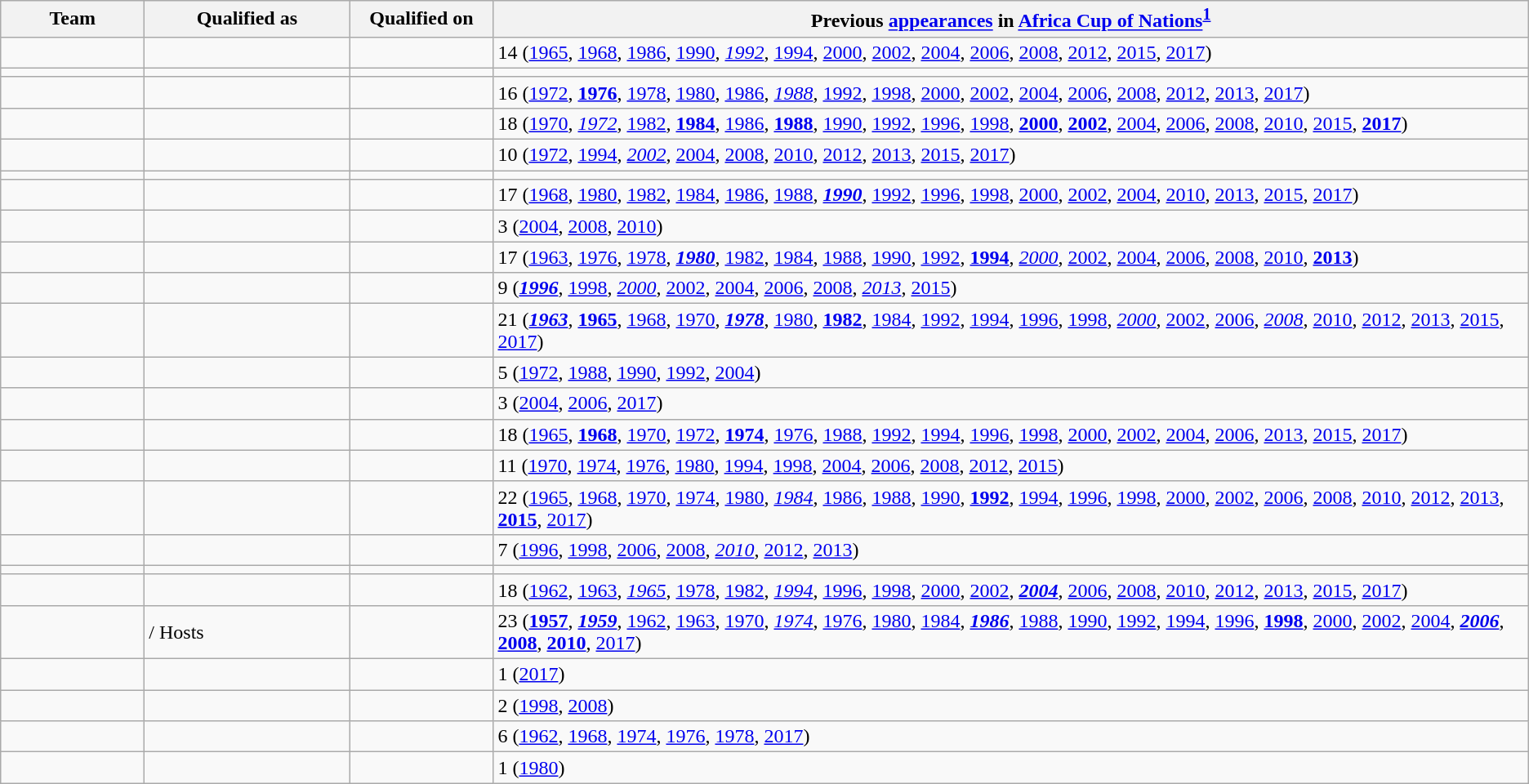<table class="wikitable sortable" style="text-align:left;">
<tr>
<th style="width:110px;">Team</th>
<th style="width:160px;">Qualified as</th>
<th style="width:110px;">Qualified on</th>
<th data-sort-type="number">Previous <a href='#'>appearances</a> in <a href='#'>Africa Cup of Nations</a><sup><strong><a href='#'>1</a></strong></sup></th>
</tr>
<tr>
<td></td>
<td></td>
<td></td>
<td>14 (<a href='#'>1965</a>, <a href='#'>1968</a>, <a href='#'>1986</a>, <a href='#'>1990</a>, <em><a href='#'>1992</a></em>, <a href='#'>1994</a>, <a href='#'>2000</a>, <a href='#'>2002</a>, <a href='#'>2004</a>, <a href='#'>2006</a>, <a href='#'>2008</a>, <a href='#'>2012</a>, <a href='#'>2015</a>, <a href='#'>2017</a>)</td>
</tr>
<tr>
<td></td>
<td></td>
<td></td>
<td></td>
</tr>
<tr>
<td></td>
<td></td>
<td></td>
<td>16 (<a href='#'>1972</a>, <strong><a href='#'>1976</a></strong>, <a href='#'>1978</a>, <a href='#'>1980</a>, <a href='#'>1986</a>, <em><a href='#'>1988</a></em>, <a href='#'>1992</a>, <a href='#'>1998</a>, <a href='#'>2000</a>, <a href='#'>2002</a>, <a href='#'>2004</a>, <a href='#'>2006</a>, <a href='#'>2008</a>, <a href='#'>2012</a>, <a href='#'>2013</a>, <a href='#'>2017</a>)</td>
</tr>
<tr>
<td></td>
<td></td>
<td></td>
<td>18 (<a href='#'>1970</a>, <em><a href='#'>1972</a></em>, <a href='#'>1982</a>, <strong><a href='#'>1984</a></strong>, <a href='#'>1986</a>, <strong><a href='#'>1988</a></strong>, <a href='#'>1990</a>, <a href='#'>1992</a>, <a href='#'>1996</a>, <a href='#'>1998</a>, <strong><a href='#'>2000</a></strong>, <strong><a href='#'>2002</a></strong>, <a href='#'>2004</a>, <a href='#'>2006</a>, <a href='#'>2008</a>, <a href='#'>2010</a>, <a href='#'>2015</a>, <strong><a href='#'>2017</a></strong>)</td>
</tr>
<tr>
<td></td>
<td></td>
<td></td>
<td>10 (<a href='#'>1972</a>, <a href='#'>1994</a>, <em><a href='#'>2002</a></em>, <a href='#'>2004</a>, <a href='#'>2008</a>, <a href='#'>2010</a>, <a href='#'>2012</a>, <a href='#'>2013</a>, <a href='#'>2015</a>, <a href='#'>2017</a>)</td>
</tr>
<tr>
<td></td>
<td></td>
<td></td>
<td></td>
</tr>
<tr>
<td></td>
<td></td>
<td></td>
<td>17 (<a href='#'>1968</a>, <a href='#'>1980</a>, <a href='#'>1982</a>, <a href='#'>1984</a>, <a href='#'>1986</a>, <a href='#'>1988</a>, <strong><em><a href='#'>1990</a></em></strong>, <a href='#'>1992</a>, <a href='#'>1996</a>, <a href='#'>1998</a>, <a href='#'>2000</a>, <a href='#'>2002</a>, <a href='#'>2004</a>, <a href='#'>2010</a>, <a href='#'>2013</a>, <a href='#'>2015</a>, <a href='#'>2017</a>)</td>
</tr>
<tr>
<td></td>
<td></td>
<td></td>
<td>3 (<a href='#'>2004</a>, <a href='#'>2008</a>, <a href='#'>2010</a>)</td>
</tr>
<tr>
<td></td>
<td></td>
<td></td>
<td>17 (<a href='#'>1963</a>, <a href='#'>1976</a>, <a href='#'>1978</a>, <strong><em><a href='#'>1980</a></em></strong>, <a href='#'>1982</a>, <a href='#'>1984</a>, <a href='#'>1988</a>, <a href='#'>1990</a>, <a href='#'>1992</a>, <strong><a href='#'>1994</a></strong>, <em><a href='#'>2000</a></em>, <a href='#'>2002</a>, <a href='#'>2004</a>, <a href='#'>2006</a>, <a href='#'>2008</a>, <a href='#'>2010</a>, <strong><a href='#'>2013</a></strong>)</td>
</tr>
<tr>
<td></td>
<td></td>
<td></td>
<td>9 (<strong><em><a href='#'>1996</a></em></strong>, <a href='#'>1998</a>, <em><a href='#'>2000</a></em>, <a href='#'>2002</a>, <a href='#'>2004</a>, <a href='#'>2006</a>, <a href='#'>2008</a>, <em><a href='#'>2013</a></em>, <a href='#'>2015</a>)</td>
</tr>
<tr>
<td></td>
<td></td>
<td></td>
<td>21 (<strong><em><a href='#'>1963</a></em></strong>, <strong><a href='#'>1965</a></strong>, <a href='#'>1968</a>, <a href='#'>1970</a>, <strong><em><a href='#'>1978</a></em></strong>, <a href='#'>1980</a>, <strong><a href='#'>1982</a></strong>, <a href='#'>1984</a>, <a href='#'>1992</a>, <a href='#'>1994</a>, <a href='#'>1996</a>, <a href='#'>1998</a>, <em><a href='#'>2000</a></em>, <a href='#'>2002</a>, <a href='#'>2006</a>, <em><a href='#'>2008</a></em>, <a href='#'>2010</a>, <a href='#'>2012</a>, <a href='#'>2013</a>, <a href='#'>2015</a>, <a href='#'>2017</a>)</td>
</tr>
<tr>
<td></td>
<td></td>
<td></td>
<td>5 (<a href='#'>1972</a>, <a href='#'>1988</a>, <a href='#'>1990</a>, <a href='#'>1992</a>, <a href='#'>2004</a>)</td>
</tr>
<tr>
<td></td>
<td></td>
<td></td>
<td>3 (<a href='#'>2004</a>, <a href='#'>2006</a>, <a href='#'>2017</a>)</td>
</tr>
<tr>
<td></td>
<td></td>
<td></td>
<td>18 (<a href='#'>1965</a>, <strong><a href='#'>1968</a></strong>, <a href='#'>1970</a>, <a href='#'>1972</a>, <strong><a href='#'>1974</a></strong>, <a href='#'>1976</a>, <a href='#'>1988</a>, <a href='#'>1992</a>, <a href='#'>1994</a>, <a href='#'>1996</a>, <a href='#'>1998</a>, <a href='#'>2000</a>, <a href='#'>2002</a>, <a href='#'>2004</a>, <a href='#'>2006</a>, <a href='#'>2013</a>, <a href='#'>2015</a>, <a href='#'>2017</a>)</td>
</tr>
<tr>
<td></td>
<td></td>
<td></td>
<td>11 (<a href='#'>1970</a>, <a href='#'>1974</a>, <a href='#'>1976</a>, <a href='#'>1980</a>, <a href='#'>1994</a>, <a href='#'>1998</a>, <a href='#'>2004</a>, <a href='#'>2006</a>, <a href='#'>2008</a>, <a href='#'>2012</a>, <a href='#'>2015</a>)</td>
</tr>
<tr>
<td></td>
<td></td>
<td></td>
<td>22 (<a href='#'>1965</a>, <a href='#'>1968</a>, <a href='#'>1970</a>, <a href='#'>1974</a>, <a href='#'>1980</a>, <em><a href='#'>1984</a></em>, <a href='#'>1986</a>, <a href='#'>1988</a>, <a href='#'>1990</a>, <strong><a href='#'>1992</a></strong>, <a href='#'>1994</a>, <a href='#'>1996</a>, <a href='#'>1998</a>, <a href='#'>2000</a>, <a href='#'>2002</a>, <a href='#'>2006</a>, <a href='#'>2008</a>, <a href='#'>2010</a>, <a href='#'>2012</a>, <a href='#'>2013</a>, <strong><a href='#'>2015</a></strong>, <a href='#'>2017</a>)</td>
</tr>
<tr>
<td></td>
<td></td>
<td></td>
<td>7 (<a href='#'>1996</a>, <a href='#'>1998</a>, <a href='#'>2006</a>, <a href='#'>2008</a>, <em><a href='#'>2010</a></em>, <a href='#'>2012</a>, <a href='#'>2013</a>)</td>
</tr>
<tr>
<td></td>
<td></td>
<td></td>
<td></td>
</tr>
<tr>
<td></td>
<td></td>
<td></td>
<td>18 (<a href='#'>1962</a>, <a href='#'>1963</a>, <em><a href='#'>1965</a></em>, <a href='#'>1978</a>, <a href='#'>1982</a>, <em><a href='#'>1994</a></em>, <a href='#'>1996</a>, <a href='#'>1998</a>, <a href='#'>2000</a>, <a href='#'>2002</a>, <strong><em><a href='#'>2004</a></em></strong>, <a href='#'>2006</a>, <a href='#'>2008</a>, <a href='#'>2010</a>, <a href='#'>2012</a>, <a href='#'>2013</a>, <a href='#'>2015</a>, <a href='#'>2017</a>)</td>
</tr>
<tr>
<td></td>
<td> / Hosts</td>
<td></td>
<td>23 (<strong><a href='#'>1957</a></strong>, <strong><em><a href='#'>1959</a></em></strong>, <a href='#'>1962</a>, <a href='#'>1963</a>, <a href='#'>1970</a>, <em><a href='#'>1974</a></em>, <a href='#'>1976</a>, <a href='#'>1980</a>, <a href='#'>1984</a>, <strong><em><a href='#'>1986</a></em></strong>, <a href='#'>1988</a>, <a href='#'>1990</a>, <a href='#'>1992</a>, <a href='#'>1994</a>, <a href='#'>1996</a>, <strong><a href='#'>1998</a></strong>, <a href='#'>2000</a>, <a href='#'>2002</a>, <a href='#'>2004</a>, <strong><em><a href='#'>2006</a></em></strong>, <strong><a href='#'>2008</a></strong>, <strong><a href='#'>2010</a></strong>, <a href='#'>2017</a>)</td>
</tr>
<tr>
<td></td>
<td></td>
<td></td>
<td>1 (<a href='#'>2017</a>)</td>
</tr>
<tr>
<td></td>
<td></td>
<td></td>
<td>2 (<a href='#'>1998</a>, <a href='#'>2008</a>)</td>
</tr>
<tr>
<td></td>
<td></td>
<td></td>
<td>6 (<a href='#'>1962</a>, <a href='#'>1968</a>, <a href='#'>1974</a>, <a href='#'>1976</a>, <a href='#'>1978</a>, <a href='#'>2017</a>)</td>
</tr>
<tr>
<td></td>
<td></td>
<td></td>
<td>1 (<a href='#'>1980</a>)</td>
</tr>
</table>
